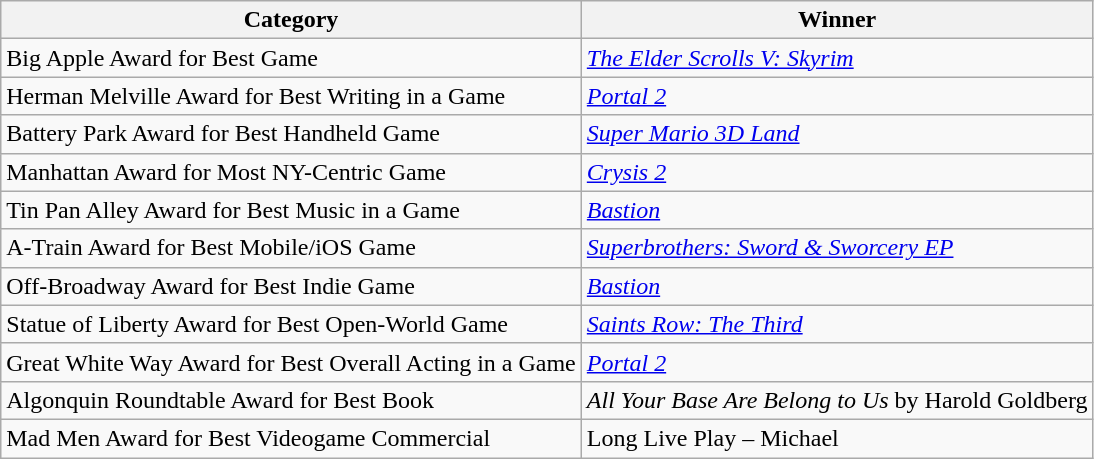<table class="wikitable sortable plainrowheaders" border="none" style="margin:0">
<tr valign="bottom">
<th scope="col">Category</th>
<th scope="col">Winner</th>
</tr>
<tr>
<td>Big Apple Award for Best Game</td>
<td><em><a href='#'>The Elder Scrolls V: Skyrim</a></em></td>
</tr>
<tr>
<td>Herman Melville Award for Best Writing in a Game</td>
<td><em><a href='#'>Portal 2</a></em></td>
</tr>
<tr>
<td>Battery Park Award for Best Handheld Game</td>
<td><em><a href='#'>Super Mario 3D Land</a></em></td>
</tr>
<tr>
<td>Manhattan Award for Most NY-Centric Game</td>
<td><em><a href='#'>Crysis 2</a></em></td>
</tr>
<tr>
<td>Tin Pan Alley Award for Best Music in a Game</td>
<td><em><a href='#'>Bastion</a></em></td>
</tr>
<tr>
<td>A-Train Award for Best Mobile/iOS Game</td>
<td><em><a href='#'>Superbrothers: Sword & Sworcery EP</a></em></td>
</tr>
<tr>
<td>Off-Broadway Award for Best Indie Game</td>
<td><em><a href='#'>Bastion</a></em></td>
</tr>
<tr>
<td>Statue of Liberty Award for Best Open-World Game</td>
<td><em><a href='#'>Saints Row: The Third</a></em></td>
</tr>
<tr>
<td>Great White Way Award for Best Overall Acting in a Game</td>
<td><em><a href='#'>Portal 2</a></em></td>
</tr>
<tr>
<td>Algonquin Roundtable Award for Best Book</td>
<td><em>All Your Base Are Belong to Us</em> by Harold Goldberg</td>
</tr>
<tr>
<td>Mad Men Award for Best Videogame Commercial</td>
<td>Long Live Play – Michael</td>
</tr>
</table>
